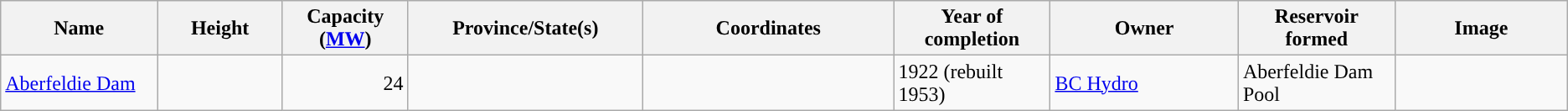<table class="wikitable sortable" border="1">
<tr>
<th width="10%">Name</th>
<th width="8%">Height</th>
<th width="8%">Capacity (<a href='#'>MW</a>)</th>
<th width="15%">Province/State(s)</th>
<th width="16%">Coordinates</th>
<th width="10%">Year of completion</th>
<th width="12%">Owner</th>
<th width="10%">Reservoir formed</th>
<th>Image</th>
</tr>
<tr>
<td><a href='#'>Aberfeldie Dam</a></td>
<td></td>
<td align="right">24</td>
<td></td>
<td></td>
<td>1922 (rebuilt 1953)</td>
<td><a href='#'>BC Hydro</a></td>
<td>Aberfeldie Dam Pool</td>
<td></td>
</tr>
</table>
